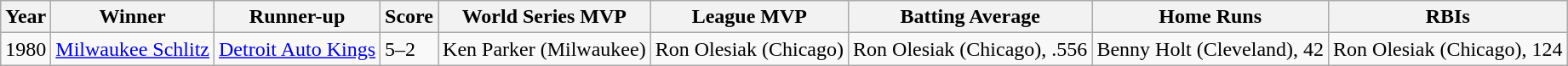<table class=wikitable>
<tr>
<th>Year</th>
<th>Winner</th>
<th>Runner-up</th>
<th>Score</th>
<th>World Series MVP</th>
<th>League MVP</th>
<th>Batting Average</th>
<th>Home Runs</th>
<th>RBIs</th>
</tr>
<tr>
<td>1980</td>
<td><a href='#'>Milwaukee Schlitz</a></td>
<td><a href='#'>Detroit Auto Kings</a></td>
<td>5–2</td>
<td>Ken Parker (Milwaukee)</td>
<td>Ron Olesiak (Chicago)</td>
<td>Ron Olesiak (Chicago), .556</td>
<td>Benny Holt (Cleveland), 42</td>
<td>Ron Olesiak (Chicago), 124</td>
</tr>
</table>
